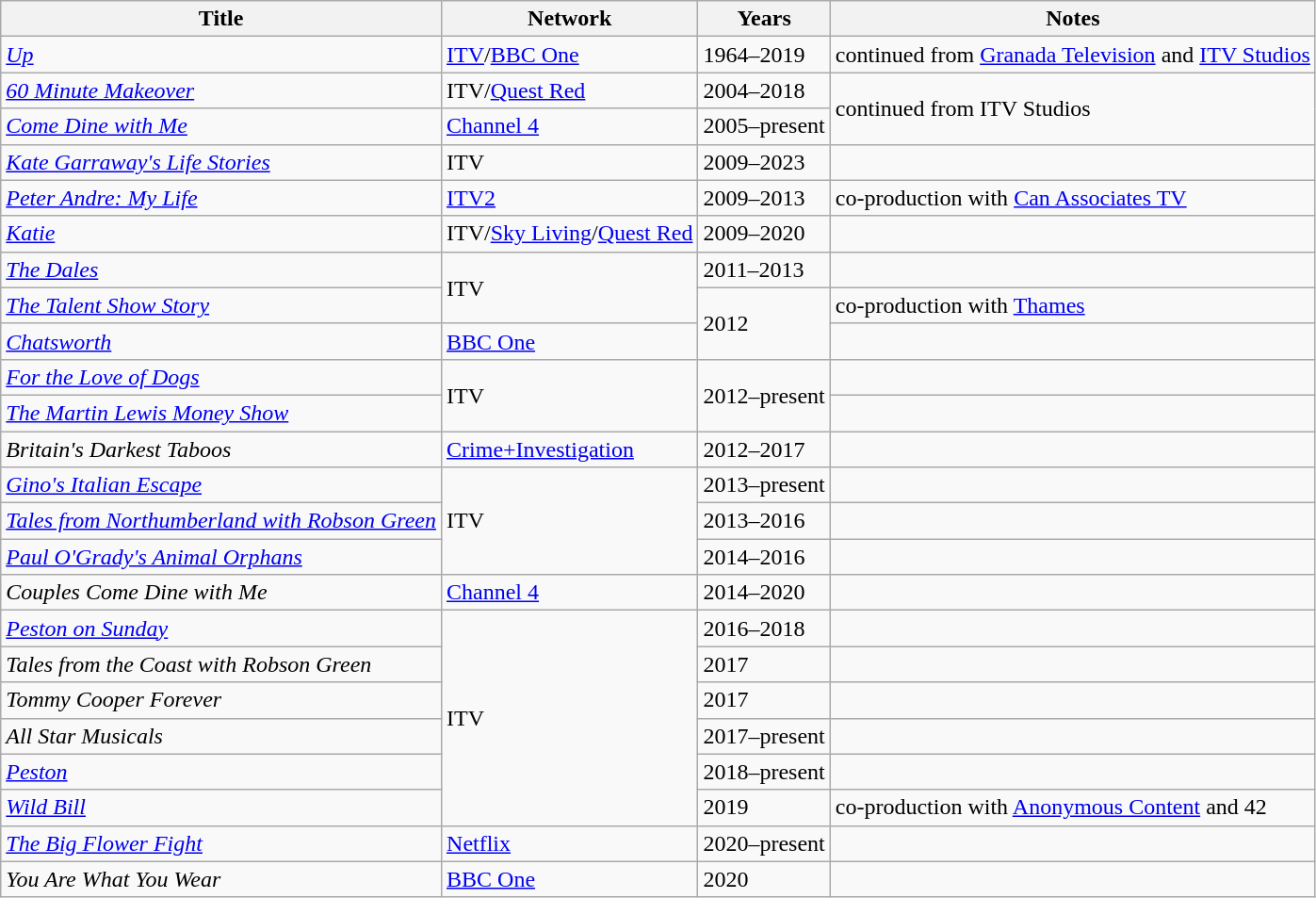<table class="wikitable sortable sticky-header">
<tr>
<th>Title</th>
<th>Network</th>
<th>Years</th>
<th>Notes</th>
</tr>
<tr>
<td><em><a href='#'>Up</a></em></td>
<td><a href='#'>ITV</a>/<a href='#'>BBC One</a></td>
<td>1964–2019</td>
<td>continued from <a href='#'>Granada Television</a> and <a href='#'>ITV Studios</a></td>
</tr>
<tr>
<td><em><a href='#'>60 Minute Makeover</a></em></td>
<td>ITV/<a href='#'>Quest Red</a></td>
<td>2004–2018</td>
<td rowspan="2">continued from ITV Studios</td>
</tr>
<tr>
<td><em><a href='#'>Come Dine with Me</a></em></td>
<td><a href='#'>Channel 4</a></td>
<td>2005–present</td>
</tr>
<tr>
<td><em><a href='#'>Kate Garraway's Life Stories</a></em></td>
<td>ITV</td>
<td>2009–2023</td>
<td></td>
</tr>
<tr>
<td><em><a href='#'>Peter Andre: My Life</a></em></td>
<td><a href='#'>ITV2</a></td>
<td>2009–2013</td>
<td>co-production with <a href='#'>Can Associates TV</a></td>
</tr>
<tr>
<td><em><a href='#'>Katie</a></em></td>
<td>ITV/<a href='#'>Sky Living</a>/<a href='#'>Quest Red</a></td>
<td>2009–2020</td>
<td></td>
</tr>
<tr>
<td><em><a href='#'>The Dales</a></em></td>
<td rowspan="2">ITV</td>
<td>2011–2013</td>
<td></td>
</tr>
<tr>
<td><em><a href='#'>The Talent Show Story</a></em></td>
<td rowspan="2">2012</td>
<td>co-production with <a href='#'>Thames</a></td>
</tr>
<tr>
<td><em><a href='#'>Chatsworth</a></em></td>
<td><a href='#'>BBC One</a></td>
<td></td>
</tr>
<tr>
<td><em><a href='#'>For the Love of Dogs</a></em></td>
<td rowspan="2">ITV</td>
<td rowspan="2">2012–present</td>
<td></td>
</tr>
<tr>
<td><em><a href='#'>The Martin Lewis Money Show</a></em></td>
<td></td>
</tr>
<tr>
<td><em>Britain's Darkest Taboos</em></td>
<td><a href='#'>Crime+Investigation</a></td>
<td>2012–2017</td>
<td></td>
</tr>
<tr>
<td><em><a href='#'>Gino's Italian Escape</a></em></td>
<td rowspan="3">ITV</td>
<td>2013–present</td>
<td></td>
</tr>
<tr>
<td><em><a href='#'>Tales from Northumberland with Robson Green</a></em></td>
<td>2013–2016</td>
<td></td>
</tr>
<tr>
<td><em><a href='#'>Paul O'Grady's Animal Orphans</a></em></td>
<td>2014–2016</td>
<td></td>
</tr>
<tr>
<td><em>Couples Come Dine with Me</em></td>
<td><a href='#'>Channel 4</a></td>
<td>2014–2020</td>
<td></td>
</tr>
<tr>
<td><em><a href='#'>Peston on Sunday</a></em></td>
<td rowspan="6">ITV</td>
<td>2016–2018</td>
<td></td>
</tr>
<tr>
<td><em>Tales from the Coast with Robson Green</em></td>
<td>2017</td>
<td></td>
</tr>
<tr>
<td><em>Tommy Cooper Forever</em></td>
<td>2017</td>
<td></td>
</tr>
<tr>
<td><em>All Star Musicals</em></td>
<td>2017–present</td>
<td></td>
</tr>
<tr>
<td><em><a href='#'>Peston</a></em></td>
<td>2018–present</td>
<td></td>
</tr>
<tr>
<td><em><a href='#'>Wild Bill</a></em></td>
<td>2019</td>
<td>co-production with <a href='#'>Anonymous Content</a> and 42</td>
</tr>
<tr>
<td><em><a href='#'>The Big Flower Fight</a></em></td>
<td><a href='#'>Netflix</a></td>
<td>2020–present</td>
<td></td>
</tr>
<tr>
<td><em>You Are What You Wear</em></td>
<td><a href='#'>BBC One</a></td>
<td>2020</td>
<td></td>
</tr>
</table>
